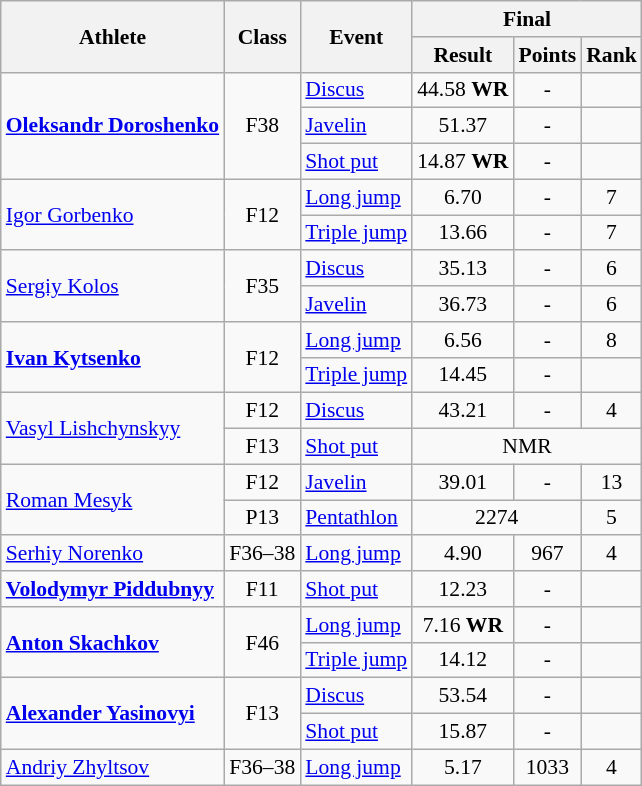<table class=wikitable style="font-size:90%">
<tr>
<th rowspan="2">Athlete</th>
<th rowspan="2">Class</th>
<th rowspan="2">Event</th>
<th colspan="3">Final</th>
</tr>
<tr>
<th>Result</th>
<th>Points</th>
<th>Rank</th>
</tr>
<tr>
<td rowspan="3"><strong><a href='#'>Oleksandr Doroshenko</a></strong></td>
<td rowspan="3" style="text-align:center;">F38</td>
<td><a href='#'>Discus</a></td>
<td style="text-align:center;">44.58 <strong>WR</strong></td>
<td style="text-align:center;">-</td>
<td style="text-align:center;"></td>
</tr>
<tr>
<td><a href='#'>Javelin</a></td>
<td style="text-align:center;">51.37</td>
<td style="text-align:center;">-</td>
<td style="text-align:center;"></td>
</tr>
<tr>
<td><a href='#'>Shot put</a></td>
<td style="text-align:center;">14.87 <strong>WR</strong></td>
<td style="text-align:center;">-</td>
<td style="text-align:center;"></td>
</tr>
<tr>
<td rowspan="2"><a href='#'>Igor Gorbenko</a></td>
<td rowspan="2" style="text-align:center;">F12</td>
<td><a href='#'>Long jump</a></td>
<td style="text-align:center;">6.70</td>
<td style="text-align:center;">-</td>
<td style="text-align:center;">7</td>
</tr>
<tr>
<td><a href='#'>Triple jump</a></td>
<td style="text-align:center;">13.66</td>
<td style="text-align:center;">-</td>
<td style="text-align:center;">7</td>
</tr>
<tr>
<td rowspan="2"><a href='#'>Sergiy Kolos</a></td>
<td rowspan="2" style="text-align:center;">F35</td>
<td><a href='#'>Discus</a></td>
<td style="text-align:center;">35.13</td>
<td style="text-align:center;">-</td>
<td style="text-align:center;">6</td>
</tr>
<tr>
<td><a href='#'>Javelin</a></td>
<td style="text-align:center;">36.73</td>
<td style="text-align:center;">-</td>
<td style="text-align:center;">6</td>
</tr>
<tr>
<td rowspan="2"><strong><a href='#'>Ivan Kytsenko</a></strong></td>
<td rowspan="2" style="text-align:center;">F12</td>
<td><a href='#'>Long jump</a></td>
<td style="text-align:center;">6.56</td>
<td style="text-align:center;">-</td>
<td style="text-align:center;">8</td>
</tr>
<tr>
<td><a href='#'>Triple jump</a></td>
<td style="text-align:center;">14.45</td>
<td style="text-align:center;">-</td>
<td style="text-align:center;"></td>
</tr>
<tr>
<td rowspan="2"><a href='#'>Vasyl Lishchynskyy</a></td>
<td style="text-align:center;">F12</td>
<td><a href='#'>Discus</a></td>
<td style="text-align:center;">43.21</td>
<td style="text-align:center;">-</td>
<td style="text-align:center;">4</td>
</tr>
<tr>
<td style="text-align:center;">F13</td>
<td><a href='#'>Shot put</a></td>
<td style="text-align:center;" colspan="3">NMR</td>
</tr>
<tr>
<td rowspan="2"><a href='#'>Roman Mesyk</a></td>
<td style="text-align:center;">F12</td>
<td><a href='#'>Javelin</a></td>
<td style="text-align:center;">39.01</td>
<td style="text-align:center;">-</td>
<td style="text-align:center;">13</td>
</tr>
<tr>
<td style="text-align:center;">P13</td>
<td><a href='#'>Pentathlon</a></td>
<td style="text-align:center;" colspan="2">2274</td>
<td style="text-align:center;">5</td>
</tr>
<tr>
<td><a href='#'>Serhiy Norenko</a></td>
<td style="text-align:center;">F36–38</td>
<td><a href='#'>Long jump</a></td>
<td style="text-align:center;">4.90</td>
<td style="text-align:center;">967</td>
<td style="text-align:center;">4</td>
</tr>
<tr>
<td><strong><a href='#'>Volodymyr Piddubnyy</a></strong></td>
<td style="text-align:center;">F11</td>
<td><a href='#'>Shot put</a></td>
<td style="text-align:center;">12.23</td>
<td style="text-align:center;">-</td>
<td style="text-align:center;"></td>
</tr>
<tr>
<td rowspan="2"><strong><a href='#'>Anton Skachkov</a></strong></td>
<td rowspan="2" style="text-align:center;">F46</td>
<td><a href='#'>Long jump</a></td>
<td style="text-align:center;">7.16 <strong>WR</strong></td>
<td style="text-align:center;">-</td>
<td style="text-align:center;"></td>
</tr>
<tr>
<td><a href='#'>Triple jump</a></td>
<td style="text-align:center;">14.12</td>
<td style="text-align:center;">-</td>
<td style="text-align:center;"></td>
</tr>
<tr>
<td rowspan="2"><strong><a href='#'>Alexander Yasinovyi</a></strong></td>
<td rowspan="2" style="text-align:center;">F13</td>
<td><a href='#'>Discus</a></td>
<td style="text-align:center;">53.54</td>
<td style="text-align:center;">-</td>
<td style="text-align:center;"></td>
</tr>
<tr>
<td><a href='#'>Shot put</a></td>
<td style="text-align:center;">15.87</td>
<td style="text-align:center;">-</td>
<td style="text-align:center;"></td>
</tr>
<tr>
<td><a href='#'>Andriy Zhyltsov</a></td>
<td style="text-align:center;">F36–38</td>
<td><a href='#'>Long jump</a></td>
<td style="text-align:center;">5.17</td>
<td style="text-align:center;">1033</td>
<td style="text-align:center;">4</td>
</tr>
</table>
